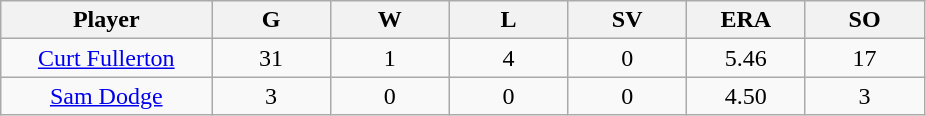<table class="wikitable sortable">
<tr>
<th bgcolor="#DDDDFF" width="16%">Player</th>
<th bgcolor="#DDDDFF" width="9%">G</th>
<th bgcolor="#DDDDFF" width="9%">W</th>
<th bgcolor="#DDDDFF" width="9%">L</th>
<th bgcolor="#DDDDFF" width="9%">SV</th>
<th bgcolor="#DDDDFF" width="9%">ERA</th>
<th bgcolor="#DDDDFF" width="9%">SO</th>
</tr>
<tr align="center">
<td><a href='#'>Curt Fullerton</a></td>
<td>31</td>
<td>1</td>
<td>4</td>
<td>0</td>
<td>5.46</td>
<td>17</td>
</tr>
<tr align=center>
<td><a href='#'>Sam Dodge</a></td>
<td>3</td>
<td>0</td>
<td>0</td>
<td>0</td>
<td>4.50</td>
<td>3</td>
</tr>
</table>
